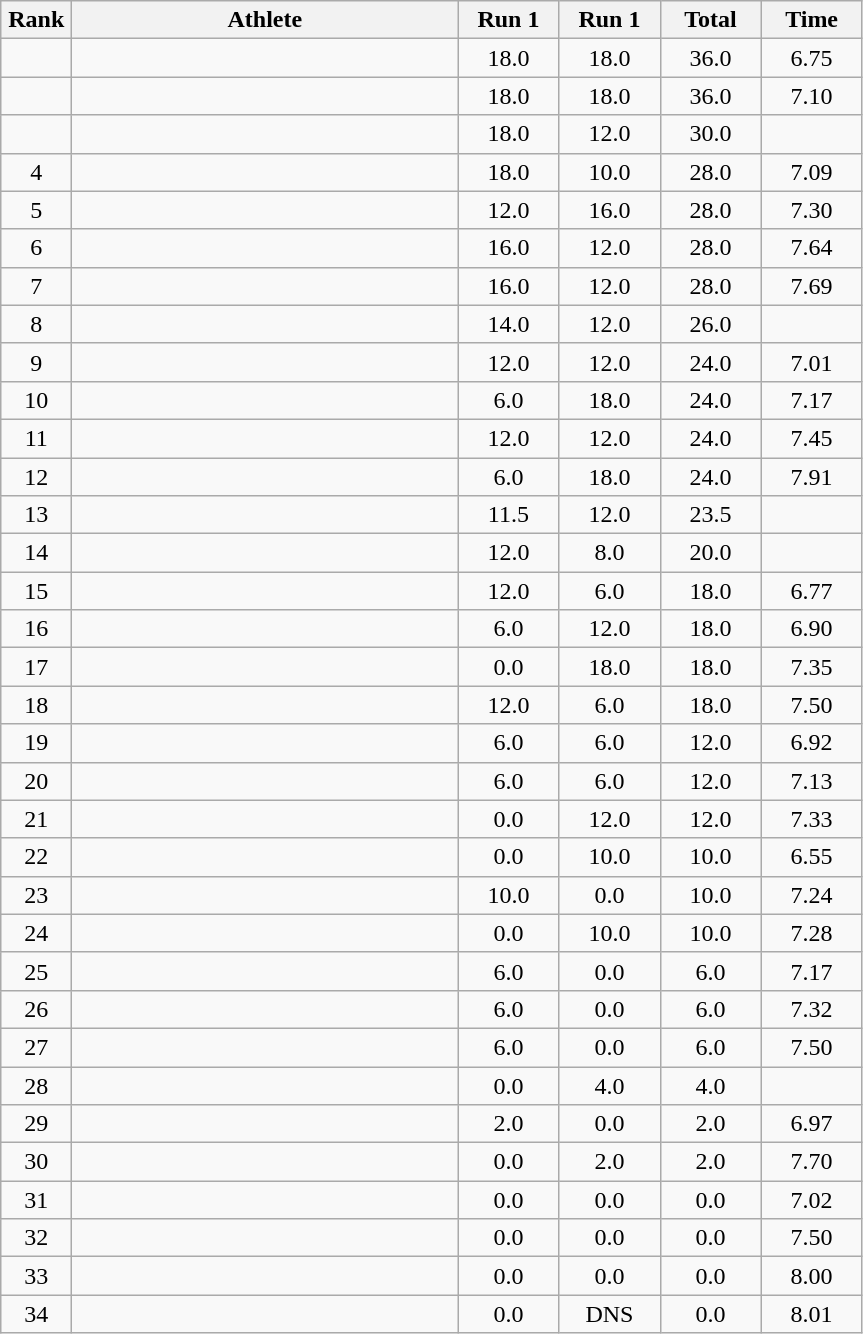<table class=wikitable style="text-align:center">
<tr>
<th width=40>Rank</th>
<th width=250>Athlete</th>
<th width=60>Run 1</th>
<th width=60>Run 1</th>
<th width=60>Total</th>
<th width=60>Time</th>
</tr>
<tr>
<td></td>
<td style="text-align:left"></td>
<td>18.0</td>
<td>18.0</td>
<td>36.0</td>
<td>6.75</td>
</tr>
<tr>
<td></td>
<td style="text-align:left"></td>
<td>18.0</td>
<td>18.0</td>
<td>36.0</td>
<td>7.10</td>
</tr>
<tr>
<td></td>
<td style="text-align:left"></td>
<td>18.0</td>
<td>12.0</td>
<td>30.0</td>
<td></td>
</tr>
<tr>
<td>4</td>
<td style="text-align:left"></td>
<td>18.0</td>
<td>10.0</td>
<td>28.0</td>
<td>7.09</td>
</tr>
<tr>
<td>5</td>
<td style="text-align:left"></td>
<td>12.0</td>
<td>16.0</td>
<td>28.0</td>
<td>7.30</td>
</tr>
<tr>
<td>6</td>
<td style="text-align:left"></td>
<td>16.0</td>
<td>12.0</td>
<td>28.0</td>
<td>7.64</td>
</tr>
<tr>
<td>7</td>
<td style="text-align:left"></td>
<td>16.0</td>
<td>12.0</td>
<td>28.0</td>
<td>7.69</td>
</tr>
<tr>
<td>8</td>
<td style="text-align:left"></td>
<td>14.0</td>
<td>12.0</td>
<td>26.0</td>
<td></td>
</tr>
<tr>
<td>9</td>
<td style="text-align:left"></td>
<td>12.0</td>
<td>12.0</td>
<td>24.0</td>
<td>7.01</td>
</tr>
<tr>
<td>10</td>
<td style="text-align:left"></td>
<td>6.0</td>
<td>18.0</td>
<td>24.0</td>
<td>7.17</td>
</tr>
<tr>
<td>11</td>
<td style="text-align:left"></td>
<td>12.0</td>
<td>12.0</td>
<td>24.0</td>
<td>7.45</td>
</tr>
<tr>
<td>12</td>
<td style="text-align:left"></td>
<td>6.0</td>
<td>18.0</td>
<td>24.0</td>
<td>7.91</td>
</tr>
<tr>
<td>13</td>
<td style="text-align:left"></td>
<td>11.5</td>
<td>12.0</td>
<td>23.5</td>
<td></td>
</tr>
<tr>
<td>14</td>
<td style="text-align:left"></td>
<td>12.0</td>
<td>8.0</td>
<td>20.0</td>
<td></td>
</tr>
<tr>
<td>15</td>
<td style="text-align:left"></td>
<td>12.0</td>
<td>6.0</td>
<td>18.0</td>
<td>6.77</td>
</tr>
<tr>
<td>16</td>
<td style="text-align:left"></td>
<td>6.0</td>
<td>12.0</td>
<td>18.0</td>
<td>6.90</td>
</tr>
<tr>
<td>17</td>
<td style="text-align:left"></td>
<td>0.0</td>
<td>18.0</td>
<td>18.0</td>
<td>7.35</td>
</tr>
<tr>
<td>18</td>
<td style="text-align:left"></td>
<td>12.0</td>
<td>6.0</td>
<td>18.0</td>
<td>7.50</td>
</tr>
<tr>
<td>19</td>
<td style="text-align:left"></td>
<td>6.0</td>
<td>6.0</td>
<td>12.0</td>
<td>6.92</td>
</tr>
<tr>
<td>20</td>
<td style="text-align:left"></td>
<td>6.0</td>
<td>6.0</td>
<td>12.0</td>
<td>7.13</td>
</tr>
<tr>
<td>21</td>
<td style="text-align:left"></td>
<td>0.0</td>
<td>12.0</td>
<td>12.0</td>
<td>7.33</td>
</tr>
<tr>
<td>22</td>
<td style="text-align:left"></td>
<td>0.0</td>
<td>10.0</td>
<td>10.0</td>
<td>6.55</td>
</tr>
<tr>
<td>23</td>
<td style="text-align:left"></td>
<td>10.0</td>
<td>0.0</td>
<td>10.0</td>
<td>7.24</td>
</tr>
<tr>
<td>24</td>
<td style="text-align:left"></td>
<td>0.0</td>
<td>10.0</td>
<td>10.0</td>
<td>7.28</td>
</tr>
<tr>
<td>25</td>
<td style="text-align:left"></td>
<td>6.0</td>
<td>0.0</td>
<td>6.0</td>
<td>7.17</td>
</tr>
<tr>
<td>26</td>
<td style="text-align:left"></td>
<td>6.0</td>
<td>0.0</td>
<td>6.0</td>
<td>7.32</td>
</tr>
<tr>
<td>27</td>
<td style="text-align:left"></td>
<td>6.0</td>
<td>0.0</td>
<td>6.0</td>
<td>7.50</td>
</tr>
<tr>
<td>28</td>
<td style="text-align:left"></td>
<td>0.0</td>
<td>4.0</td>
<td>4.0</td>
<td></td>
</tr>
<tr>
<td>29</td>
<td style="text-align:left"></td>
<td>2.0</td>
<td>0.0</td>
<td>2.0</td>
<td>6.97</td>
</tr>
<tr>
<td>30</td>
<td style="text-align:left"></td>
<td>0.0</td>
<td>2.0</td>
<td>2.0</td>
<td>7.70</td>
</tr>
<tr>
<td>31</td>
<td style="text-align:left"></td>
<td>0.0</td>
<td>0.0</td>
<td>0.0</td>
<td>7.02</td>
</tr>
<tr>
<td>32</td>
<td style="text-align:left"></td>
<td>0.0</td>
<td>0.0</td>
<td>0.0</td>
<td>7.50</td>
</tr>
<tr>
<td>33</td>
<td style="text-align:left"></td>
<td>0.0</td>
<td>0.0</td>
<td>0.0</td>
<td>8.00</td>
</tr>
<tr>
<td>34</td>
<td style="text-align:left"></td>
<td>0.0</td>
<td>DNS</td>
<td>0.0</td>
<td>8.01</td>
</tr>
</table>
